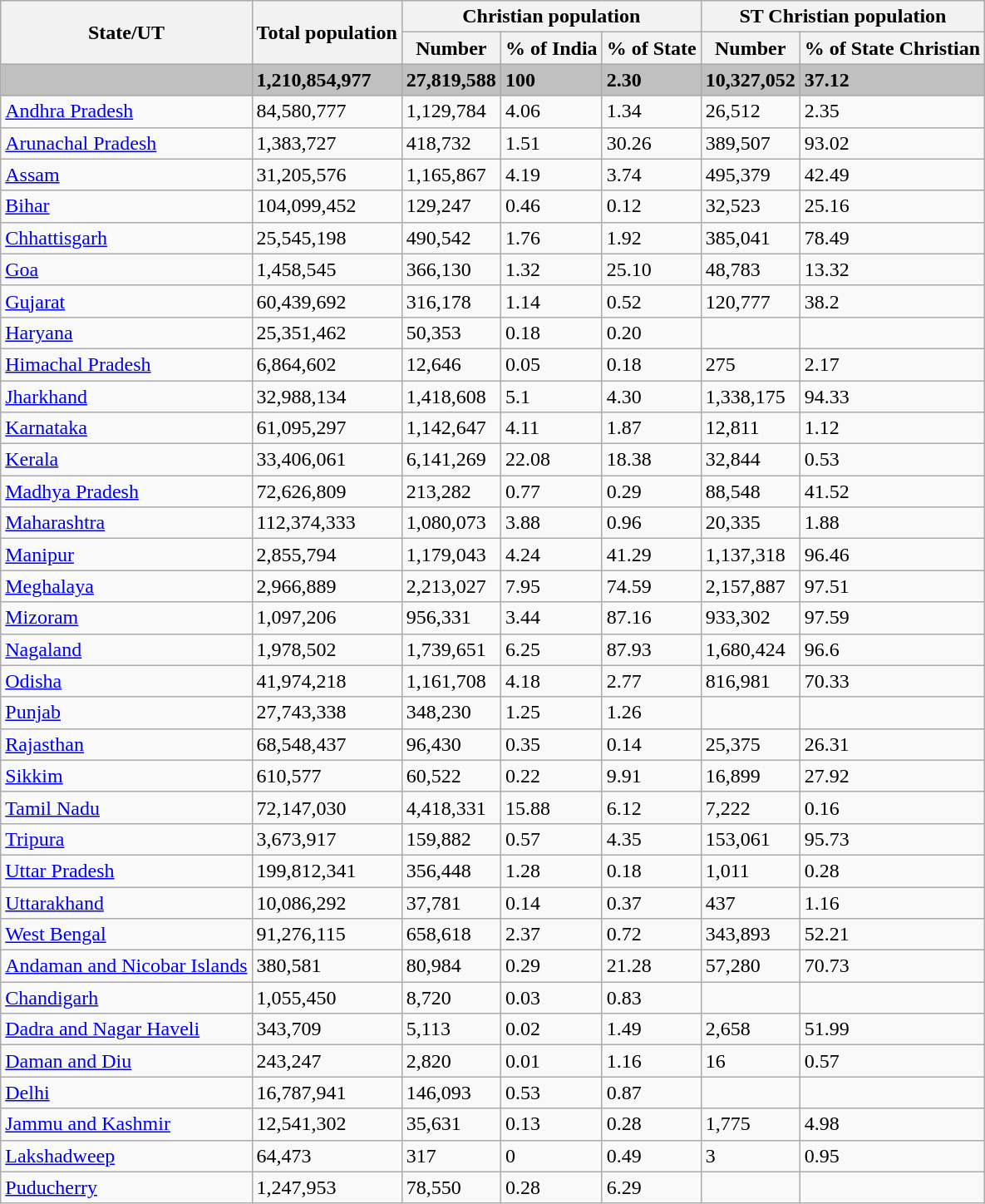<table class="wikitable sortable defaultright col1left sticky-header">
<tr>
<th rowspan="2">State/UT</th>
<th rowspan="2">Total population</th>
<th colspan="3">Christian population</th>
<th colspan="2">ST Christian population</th>
</tr>
<tr>
<th>Number</th>
<th>% of India</th>
<th>% of State</th>
<th>Number</th>
<th>% of State Christian</th>
</tr>
<tr style="background:silver;font-weight:bold">
<td></td>
<td>1,210,854,977</td>
<td>27,819,588</td>
<td>100</td>
<td>2.30</td>
<td>10,327,052</td>
<td>37.12</td>
</tr>
<tr>
<td><a href='#'>Andhra Pradesh</a></td>
<td>84,580,777</td>
<td>1,129,784</td>
<td>4.06</td>
<td>1.34</td>
<td>26,512</td>
<td>2.35</td>
</tr>
<tr>
<td><a href='#'>Arunachal Pradesh</a></td>
<td>1,383,727</td>
<td>418,732</td>
<td>1.51</td>
<td>30.26</td>
<td>389,507</td>
<td>93.02</td>
</tr>
<tr>
<td><a href='#'>Assam</a></td>
<td>31,205,576</td>
<td>1,165,867</td>
<td>4.19</td>
<td>3.74</td>
<td>495,379</td>
<td>42.49</td>
</tr>
<tr>
<td><a href='#'>Bihar</a></td>
<td>104,099,452</td>
<td>129,247</td>
<td>0.46</td>
<td>0.12</td>
<td>32,523</td>
<td>25.16</td>
</tr>
<tr>
<td><a href='#'> Chhattisgarh</a></td>
<td>25,545,198</td>
<td>490,542</td>
<td>1.76</td>
<td>1.92</td>
<td>385,041</td>
<td>78.49</td>
</tr>
<tr>
<td><a href='#'>Goa</a></td>
<td>1,458,545</td>
<td>366,130</td>
<td>1.32</td>
<td>25.10</td>
<td>48,783</td>
<td>13.32</td>
</tr>
<tr>
<td><a href='#'>Gujarat</a></td>
<td>60,439,692</td>
<td>316,178</td>
<td>1.14</td>
<td>0.52</td>
<td>120,777</td>
<td>38.2</td>
</tr>
<tr>
<td><a href='#'>Haryana</a></td>
<td>25,351,462</td>
<td>50,353</td>
<td>0.18</td>
<td>0.20</td>
<td></td>
<td></td>
</tr>
<tr>
<td><a href='#'>Himachal Pradesh</a></td>
<td>6,864,602</td>
<td>12,646</td>
<td>0.05</td>
<td>0.18</td>
<td>275</td>
<td>2.17</td>
</tr>
<tr>
<td><a href='#'>Jharkhand</a></td>
<td>32,988,134</td>
<td>1,418,608</td>
<td>5.1</td>
<td>4.30</td>
<td>1,338,175</td>
<td>94.33</td>
</tr>
<tr>
<td><a href='#'>Karnataka</a></td>
<td>61,095,297</td>
<td>1,142,647</td>
<td>4.11</td>
<td>1.87</td>
<td>12,811</td>
<td>1.12</td>
</tr>
<tr>
<td><a href='#'>Kerala</a></td>
<td>33,406,061</td>
<td>6,141,269</td>
<td>22.08</td>
<td>18.38</td>
<td>32,844</td>
<td>0.53</td>
</tr>
<tr>
<td><a href='#'>Madhya Pradesh</a></td>
<td>72,626,809</td>
<td>213,282</td>
<td>0.77</td>
<td>0.29</td>
<td>88,548</td>
<td>41.52</td>
</tr>
<tr>
<td><a href='#'>Maharashtra</a></td>
<td>112,374,333</td>
<td>1,080,073</td>
<td>3.88</td>
<td>0.96</td>
<td>20,335</td>
<td>1.88</td>
</tr>
<tr>
<td><a href='#'>Manipur</a></td>
<td>2,855,794</td>
<td>1,179,043</td>
<td>4.24</td>
<td>41.29</td>
<td>1,137,318</td>
<td>96.46</td>
</tr>
<tr>
<td><a href='#'>Meghalaya</a></td>
<td>2,966,889</td>
<td>2,213,027</td>
<td>7.95</td>
<td>74.59</td>
<td>2,157,887</td>
<td>97.51</td>
</tr>
<tr>
<td><a href='#'>Mizoram</a></td>
<td>1,097,206</td>
<td>956,331</td>
<td>3.44</td>
<td>87.16</td>
<td>933,302</td>
<td>97.59</td>
</tr>
<tr>
<td><a href='#'>Nagaland</a></td>
<td>1,978,502</td>
<td>1,739,651</td>
<td>6.25</td>
<td>87.93</td>
<td>1,680,424</td>
<td>96.6</td>
</tr>
<tr>
<td><a href='#'>Odisha</a></td>
<td>41,974,218</td>
<td>1,161,708</td>
<td>4.18</td>
<td>2.77</td>
<td>816,981</td>
<td>70.33</td>
</tr>
<tr>
<td><a href='#'>Punjab</a></td>
<td>27,743,338</td>
<td>348,230</td>
<td>1.25</td>
<td>1.26</td>
<td></td>
<td></td>
</tr>
<tr>
<td><a href='#'>Rajasthan</a></td>
<td>68,548,437</td>
<td>96,430</td>
<td>0.35</td>
<td>0.14</td>
<td>25,375</td>
<td>26.31</td>
</tr>
<tr>
<td><a href='#'>Sikkim</a></td>
<td>610,577</td>
<td>60,522</td>
<td>0.22</td>
<td>9.91</td>
<td>16,899</td>
<td>27.92</td>
</tr>
<tr>
<td><a href='#'>Tamil Nadu</a></td>
<td>72,147,030</td>
<td>4,418,331</td>
<td>15.88</td>
<td>6.12</td>
<td>7,222</td>
<td>0.16</td>
</tr>
<tr>
<td><a href='#'>Tripura</a></td>
<td>3,673,917</td>
<td>159,882</td>
<td>0.57</td>
<td>4.35</td>
<td>153,061</td>
<td>95.73</td>
</tr>
<tr>
<td><a href='#'>Uttar Pradesh</a></td>
<td>199,812,341</td>
<td>356,448</td>
<td>1.28</td>
<td>0.18</td>
<td>1,011</td>
<td>0.28</td>
</tr>
<tr>
<td><a href='#'>Uttarakhand</a></td>
<td>10,086,292</td>
<td>37,781</td>
<td>0.14</td>
<td>0.37</td>
<td>437</td>
<td>1.16</td>
</tr>
<tr>
<td><a href='#'>West Bengal</a></td>
<td>91,276,115</td>
<td>658,618</td>
<td>2.37</td>
<td>0.72</td>
<td>343,893</td>
<td>52.21</td>
</tr>
<tr>
<td><a href='#'>Andaman and Nicobar Islands</a></td>
<td>380,581</td>
<td>80,984</td>
<td>0.29</td>
<td>21.28</td>
<td>57,280</td>
<td>70.73</td>
</tr>
<tr>
<td><a href='#'>Chandigarh</a></td>
<td>1,055,450</td>
<td>8,720</td>
<td>0.03</td>
<td>0.83</td>
<td></td>
<td></td>
</tr>
<tr>
<td><a href='#'>Dadra and Nagar Haveli</a></td>
<td>343,709</td>
<td>5,113</td>
<td>0.02</td>
<td>1.49</td>
<td>2,658</td>
<td>51.99</td>
</tr>
<tr>
<td><a href='#'>Daman and Diu</a></td>
<td>243,247</td>
<td>2,820</td>
<td>0.01</td>
<td>1.16</td>
<td>16</td>
<td>0.57</td>
</tr>
<tr>
<td><a href='#'>Delhi</a></td>
<td>16,787,941</td>
<td>146,093</td>
<td>0.53</td>
<td>0.87</td>
<td></td>
<td></td>
</tr>
<tr>
<td><a href='#'>Jammu and Kashmir</a></td>
<td>12,541,302</td>
<td>35,631</td>
<td>0.13</td>
<td>0.28</td>
<td>1,775</td>
<td>4.98</td>
</tr>
<tr>
<td><a href='#'>Lakshadweep</a></td>
<td>64,473</td>
<td>317</td>
<td>0</td>
<td>0.49</td>
<td>3</td>
<td>0.95</td>
</tr>
<tr>
<td><a href='#'>Puducherry</a></td>
<td>1,247,953</td>
<td>78,550</td>
<td>0.28</td>
<td>6.29</td>
<td></td>
<td></td>
</tr>
</table>
